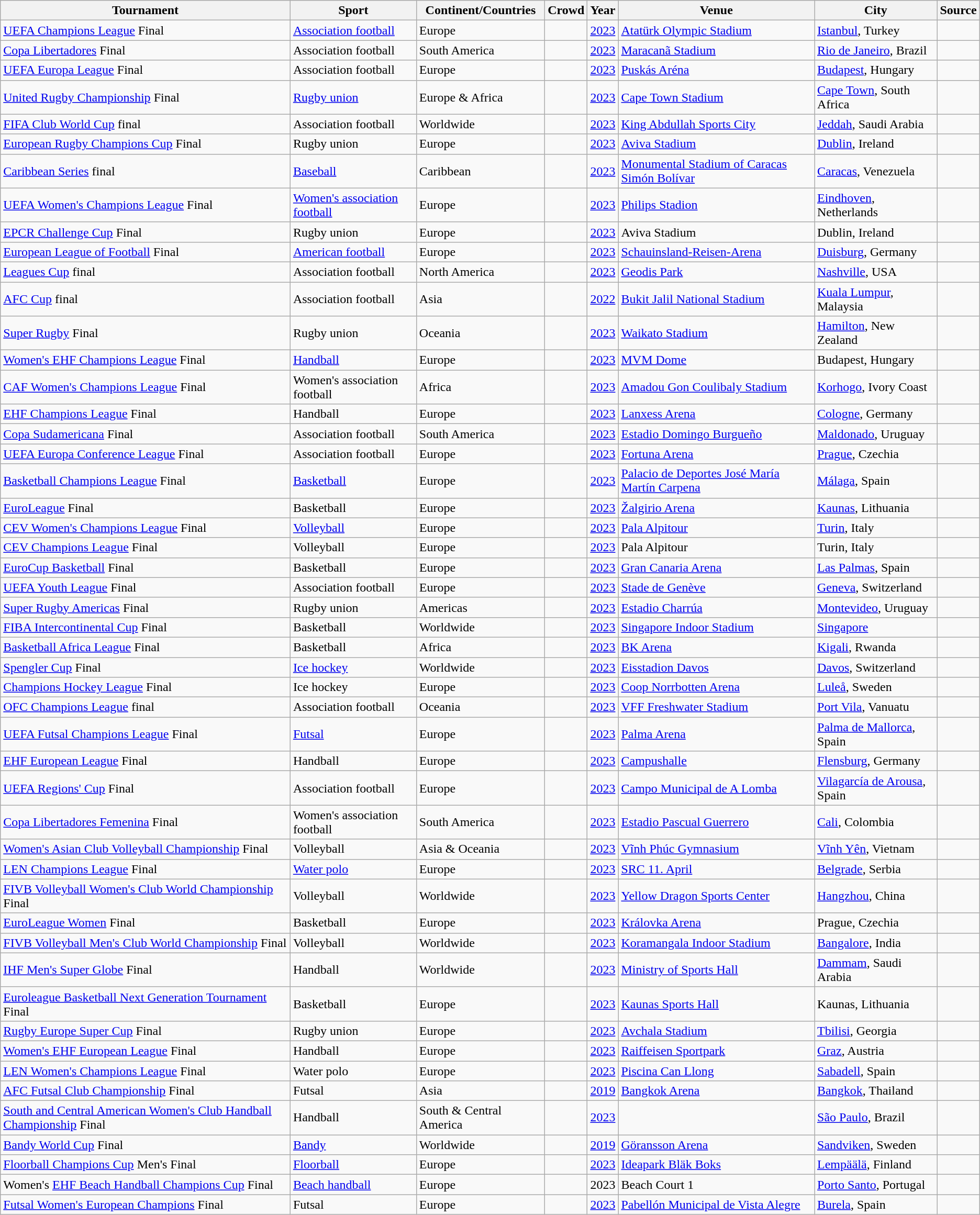<table class="wikitable sortable">
<tr>
<th>Tournament</th>
<th>Sport</th>
<th>Continent/Countries</th>
<th data-sort-type="number">Crowd</th>
<th>Year</th>
<th>Venue</th>
<th>City</th>
<th>Source</th>
</tr>
<tr>
<td><a href='#'>UEFA Champions League</a> Final</td>
<td><a href='#'>Association football</a></td>
<td>Europe</td>
<td></td>
<td><a href='#'>2023</a></td>
<td><a href='#'>Atatürk Olympic Stadium</a></td>
<td><a href='#'>Istanbul</a>, Turkey</td>
<td></td>
</tr>
<tr>
<td><a href='#'>Copa Libertadores</a> Final</td>
<td>Association football</td>
<td>South America</td>
<td></td>
<td><a href='#'>2023</a></td>
<td><a href='#'>Maracanã Stadium</a></td>
<td><a href='#'>Rio de Janeiro</a>, Brazil</td>
<td></td>
</tr>
<tr>
<td><a href='#'>UEFA Europa League</a> Final</td>
<td>Association football</td>
<td>Europe</td>
<td></td>
<td><a href='#'>2023</a></td>
<td><a href='#'>Puskás Aréna</a></td>
<td><a href='#'>Budapest</a>, Hungary</td>
<td></td>
</tr>
<tr>
<td><a href='#'>United Rugby Championship</a> Final</td>
<td><a href='#'>Rugby union</a></td>
<td>Europe & Africa</td>
<td></td>
<td><a href='#'>2023</a></td>
<td><a href='#'>Cape Town Stadium</a></td>
<td><a href='#'>Cape Town</a>, South Africa</td>
<td></td>
</tr>
<tr>
<td><a href='#'>FIFA Club World Cup</a> final</td>
<td>Association football</td>
<td>Worldwide</td>
<td></td>
<td><a href='#'>2023</a></td>
<td><a href='#'>King Abdullah Sports City</a></td>
<td><a href='#'>Jeddah</a>, Saudi Arabia</td>
<td></td>
</tr>
<tr>
<td><a href='#'>European Rugby Champions Cup</a> Final</td>
<td>Rugby union</td>
<td>Europe</td>
<td></td>
<td><a href='#'>2023</a></td>
<td><a href='#'>Aviva Stadium</a></td>
<td><a href='#'>Dublin</a>, Ireland</td>
<td></td>
</tr>
<tr>
<td><a href='#'>Caribbean Series</a> final</td>
<td><a href='#'>Baseball</a></td>
<td>Caribbean</td>
<td></td>
<td><a href='#'>2023</a></td>
<td><a href='#'>Monumental Stadium of Caracas Simón Bolívar</a></td>
<td><a href='#'>Caracas</a>, Venezuela</td>
<td></td>
</tr>
<tr>
<td><a href='#'>UEFA Women's Champions League</a> Final</td>
<td><a href='#'>Women's association football</a></td>
<td>Europe</td>
<td></td>
<td><a href='#'>2023</a></td>
<td><a href='#'>Philips Stadion</a></td>
<td><a href='#'>Eindhoven</a>, Netherlands</td>
<td></td>
</tr>
<tr>
<td><a href='#'>EPCR Challenge Cup</a> Final</td>
<td>Rugby union</td>
<td>Europe</td>
<td></td>
<td><a href='#'>2023</a></td>
<td>Aviva Stadium</td>
<td>Dublin, Ireland</td>
<td></td>
</tr>
<tr>
<td><a href='#'>European League of Football</a> Final</td>
<td><a href='#'>American football</a></td>
<td>Europe</td>
<td></td>
<td><a href='#'>2023</a></td>
<td><a href='#'>Schauinsland-Reisen-Arena</a></td>
<td><a href='#'>Duisburg</a>, Germany</td>
<td></td>
</tr>
<tr>
<td><a href='#'>Leagues Cup</a> final</td>
<td>Association football</td>
<td>North America</td>
<td></td>
<td><a href='#'>2023</a></td>
<td><a href='#'>Geodis Park</a></td>
<td><a href='#'>Nashville</a>, USA</td>
<td></td>
</tr>
<tr>
<td><a href='#'>AFC Cup</a> final</td>
<td>Association football</td>
<td>Asia</td>
<td></td>
<td><a href='#'>2022</a></td>
<td><a href='#'>Bukit Jalil National Stadium</a></td>
<td><a href='#'>Kuala Lumpur</a>, Malaysia</td>
<td></td>
</tr>
<tr>
<td><a href='#'>Super Rugby</a> Final</td>
<td>Rugby union</td>
<td>Oceania</td>
<td></td>
<td><a href='#'>2023</a></td>
<td><a href='#'>Waikato Stadium</a></td>
<td><a href='#'>Hamilton</a>, New Zealand</td>
<td></td>
</tr>
<tr>
<td><a href='#'>Women's EHF Champions League</a> Final</td>
<td><a href='#'>Handball</a></td>
<td>Europe</td>
<td></td>
<td><a href='#'>2023</a></td>
<td><a href='#'>MVM Dome</a></td>
<td>Budapest, Hungary</td>
<td></td>
</tr>
<tr>
<td><a href='#'>CAF Women's Champions League</a> Final</td>
<td>Women's association football</td>
<td>Africa</td>
<td></td>
<td><a href='#'>2023</a></td>
<td><a href='#'>Amadou Gon Coulibaly Stadium</a></td>
<td><a href='#'>Korhogo</a>, Ivory Coast</td>
<td></td>
</tr>
<tr>
<td><a href='#'>EHF Champions League</a> Final</td>
<td>Handball</td>
<td>Europe</td>
<td></td>
<td><a href='#'>2023</a></td>
<td><a href='#'>Lanxess Arena</a></td>
<td><a href='#'>Cologne</a>, Germany</td>
<td></td>
</tr>
<tr>
<td><a href='#'>Copa Sudamericana</a> Final</td>
<td>Association football</td>
<td>South America</td>
<td></td>
<td><a href='#'>2023</a></td>
<td><a href='#'>Estadio Domingo Burgueño</a></td>
<td><a href='#'>Maldonado</a>, Uruguay</td>
<td></td>
</tr>
<tr>
<td><a href='#'>UEFA Europa Conference League</a> Final</td>
<td>Association football</td>
<td>Europe</td>
<td></td>
<td><a href='#'>2023</a></td>
<td><a href='#'>Fortuna Arena</a></td>
<td><a href='#'>Prague</a>, Czechia</td>
<td></td>
</tr>
<tr>
<td><a href='#'>Basketball Champions League</a> Final</td>
<td><a href='#'>Basketball</a></td>
<td>Europe</td>
<td></td>
<td><a href='#'>2023</a></td>
<td><a href='#'>Palacio de Deportes José María Martín Carpena</a></td>
<td><a href='#'>Málaga</a>, Spain</td>
<td></td>
</tr>
<tr>
<td><a href='#'>EuroLeague</a> Final</td>
<td>Basketball</td>
<td>Europe</td>
<td></td>
<td><a href='#'>2023</a></td>
<td><a href='#'>Žalgirio Arena</a></td>
<td><a href='#'>Kaunas</a>, Lithuania</td>
<td></td>
</tr>
<tr>
<td><a href='#'>CEV Women's Champions League</a> Final</td>
<td><a href='#'>Volleyball</a></td>
<td>Europe</td>
<td></td>
<td><a href='#'>2023</a></td>
<td><a href='#'>Pala Alpitour</a></td>
<td><a href='#'>Turin</a>, Italy</td>
<td></td>
</tr>
<tr>
<td><a href='#'>CEV Champions League</a> Final</td>
<td>Volleyball</td>
<td>Europe</td>
<td></td>
<td><a href='#'>2023</a></td>
<td>Pala Alpitour</td>
<td>Turin, Italy</td>
<td></td>
</tr>
<tr>
<td><a href='#'>EuroCup Basketball</a> Final</td>
<td>Basketball</td>
<td>Europe</td>
<td></td>
<td><a href='#'>2023</a></td>
<td><a href='#'>Gran Canaria Arena</a></td>
<td><a href='#'>Las Palmas</a>, Spain</td>
<td></td>
</tr>
<tr>
<td><a href='#'>UEFA Youth League</a> Final</td>
<td>Association football</td>
<td>Europe</td>
<td></td>
<td><a href='#'>2023</a></td>
<td><a href='#'>Stade de Genève</a></td>
<td><a href='#'>Geneva</a>, Switzerland</td>
<td></td>
</tr>
<tr>
<td><a href='#'>Super Rugby Americas</a> Final</td>
<td>Rugby union</td>
<td>Americas</td>
<td></td>
<td><a href='#'>2023</a></td>
<td><a href='#'>Estadio Charrúa</a></td>
<td><a href='#'>Montevideo</a>, Uruguay</td>
<td></td>
</tr>
<tr>
<td><a href='#'>FIBA Intercontinental Cup</a> Final</td>
<td>Basketball</td>
<td>Worldwide</td>
<td></td>
<td><a href='#'>2023</a></td>
<td><a href='#'>Singapore Indoor Stadium</a></td>
<td><a href='#'>Singapore</a></td>
<td></td>
</tr>
<tr>
<td><a href='#'>Basketball Africa League</a> Final</td>
<td>Basketball</td>
<td>Africa</td>
<td></td>
<td><a href='#'>2023</a></td>
<td><a href='#'>BK Arena</a></td>
<td><a href='#'>Kigali</a>, Rwanda</td>
<td></td>
</tr>
<tr>
<td><a href='#'>Spengler Cup</a> Final</td>
<td><a href='#'>Ice hockey</a></td>
<td>Worldwide</td>
<td></td>
<td><a href='#'>2023</a></td>
<td><a href='#'>Eisstadion Davos</a></td>
<td><a href='#'>Davos</a>, Switzerland</td>
<td></td>
</tr>
<tr>
<td><a href='#'>Champions Hockey League</a> Final</td>
<td>Ice hockey</td>
<td>Europe</td>
<td></td>
<td><a href='#'>2023</a></td>
<td><a href='#'>Coop Norrbotten Arena</a></td>
<td><a href='#'>Luleå</a>, Sweden</td>
<td></td>
</tr>
<tr>
<td><a href='#'>OFC Champions League</a> final</td>
<td>Association football</td>
<td>Oceania</td>
<td></td>
<td><a href='#'>2023</a></td>
<td><a href='#'>VFF Freshwater Stadium</a></td>
<td><a href='#'>Port Vila</a>, Vanuatu</td>
<td></td>
</tr>
<tr>
<td><a href='#'>UEFA Futsal Champions League</a> Final</td>
<td><a href='#'>Futsal</a></td>
<td>Europe</td>
<td></td>
<td><a href='#'>2023</a></td>
<td><a href='#'>Palma Arena</a></td>
<td><a href='#'>Palma de Mallorca</a>, Spain</td>
<td></td>
</tr>
<tr>
<td><a href='#'>EHF European League</a> Final</td>
<td>Handball</td>
<td>Europe</td>
<td></td>
<td><a href='#'>2023</a></td>
<td><a href='#'>Campushalle</a></td>
<td><a href='#'>Flensburg</a>, Germany</td>
<td></td>
</tr>
<tr>
<td><a href='#'>UEFA Regions' Cup</a> Final</td>
<td>Association football</td>
<td>Europe</td>
<td></td>
<td><a href='#'>2023</a></td>
<td><a href='#'>Campo Municipal de A Lomba</a></td>
<td><a href='#'>Vilagarcía de Arousa</a>, Spain</td>
<td></td>
</tr>
<tr>
<td><a href='#'>Copa Libertadores Femenina</a> Final</td>
<td>Women's association football</td>
<td>South America</td>
<td></td>
<td><a href='#'>2023</a></td>
<td><a href='#'>Estadio Pascual Guerrero</a></td>
<td><a href='#'>Cali</a>, Colombia</td>
<td></td>
</tr>
<tr>
<td><a href='#'>Women's Asian Club Volleyball Championship</a> Final</td>
<td>Volleyball</td>
<td>Asia & Oceania</td>
<td></td>
<td><a href='#'>2023</a></td>
<td><a href='#'>Vĩnh Phúc Gymnasium</a></td>
<td><a href='#'>Vĩnh Yên</a>, Vietnam</td>
<td></td>
</tr>
<tr>
<td><a href='#'>LEN Champions League</a> Final</td>
<td><a href='#'>Water polo</a></td>
<td>Europe</td>
<td></td>
<td><a href='#'>2023</a></td>
<td><a href='#'>SRC 11. April</a></td>
<td><a href='#'>Belgrade</a>, Serbia</td>
<td></td>
</tr>
<tr>
<td><a href='#'>FIVB Volleyball Women's Club World Championship</a> Final</td>
<td>Volleyball</td>
<td>Worldwide</td>
<td></td>
<td><a href='#'>2023</a></td>
<td><a href='#'>Yellow Dragon Sports Center</a></td>
<td><a href='#'>Hangzhou</a>, China</td>
<td></td>
</tr>
<tr>
<td><a href='#'>EuroLeague Women</a> Final</td>
<td>Basketball</td>
<td>Europe</td>
<td></td>
<td><a href='#'>2023</a></td>
<td><a href='#'>Královka Arena</a></td>
<td>Prague, Czechia</td>
<td></td>
</tr>
<tr>
<td><a href='#'>FIVB Volleyball Men's Club World Championship</a> Final</td>
<td>Volleyball</td>
<td>Worldwide</td>
<td></td>
<td><a href='#'>2023</a></td>
<td><a href='#'>Koramangala Indoor Stadium</a></td>
<td><a href='#'>Bangalore</a>, India</td>
<td></td>
</tr>
<tr>
<td><a href='#'>IHF Men's Super Globe</a> Final</td>
<td>Handball</td>
<td>Worldwide</td>
<td></td>
<td><a href='#'>2023</a></td>
<td><a href='#'>Ministry of Sports Hall</a></td>
<td><a href='#'>Dammam</a>, Saudi Arabia</td>
<td></td>
</tr>
<tr>
<td><a href='#'>Euroleague Basketball Next Generation Tournament</a> Final</td>
<td>Basketball</td>
<td>Europe</td>
<td></td>
<td><a href='#'>2023</a></td>
<td><a href='#'>Kaunas Sports Hall</a></td>
<td>Kaunas, Lithuania</td>
<td></td>
</tr>
<tr>
<td><a href='#'>Rugby Europe Super Cup</a> Final</td>
<td>Rugby union</td>
<td>Europe</td>
<td></td>
<td><a href='#'>2023</a></td>
<td><a href='#'>Avchala Stadium</a></td>
<td><a href='#'>Tbilisi</a>, Georgia</td>
<td></td>
</tr>
<tr>
<td><a href='#'>Women's EHF European League</a> Final</td>
<td>Handball</td>
<td>Europe</td>
<td></td>
<td><a href='#'>2023</a></td>
<td><a href='#'>Raiffeisen Sportpark</a></td>
<td><a href='#'>Graz</a>, Austria</td>
<td></td>
</tr>
<tr>
<td><a href='#'>LEN Women's Champions League</a> Final</td>
<td>Water polo</td>
<td>Europe</td>
<td></td>
<td><a href='#'>2023</a></td>
<td><a href='#'>Piscina Can Llong</a></td>
<td><a href='#'>Sabadell</a>, Spain</td>
<td></td>
</tr>
<tr>
<td><a href='#'>AFC Futsal Club Championship</a> Final</td>
<td>Futsal</td>
<td>Asia</td>
<td></td>
<td><a href='#'>2019</a></td>
<td><a href='#'>Bangkok Arena</a></td>
<td><a href='#'>Bangkok</a>, Thailand</td>
<td></td>
</tr>
<tr>
<td><a href='#'>South and Central American Women's Club Handball Championship</a> Final</td>
<td>Handball</td>
<td>South & Central America</td>
<td></td>
<td><a href='#'>2023</a></td>
<td></td>
<td><a href='#'>São Paulo</a>, Brazil</td>
<td></td>
</tr>
<tr>
<td><a href='#'>Bandy World Cup</a> Final</td>
<td><a href='#'>Bandy</a></td>
<td>Worldwide</td>
<td></td>
<td><a href='#'>2019</a></td>
<td><a href='#'>Göransson Arena</a></td>
<td><a href='#'>Sandviken</a>, Sweden</td>
<td></td>
</tr>
<tr>
<td><a href='#'>Floorball Champions Cup</a> Men's Final</td>
<td><a href='#'>Floorball</a></td>
<td>Europe</td>
<td></td>
<td><a href='#'>2023</a></td>
<td><a href='#'>Ideapark Bläk Boks</a></td>
<td><a href='#'>Lempäälä</a>, Finland</td>
<td></td>
</tr>
<tr>
<td>Women's <a href='#'>EHF Beach Handball Champions Cup</a> Final</td>
<td><a href='#'>Beach handball</a></td>
<td>Europe</td>
<td></td>
<td>2023</td>
<td>Beach Court 1</td>
<td><a href='#'>Porto Santo</a>, Portugal</td>
<td></td>
</tr>
<tr>
<td><a href='#'>Futsal Women's European Champions</a> Final</td>
<td>Futsal</td>
<td>Europe</td>
<td></td>
<td><a href='#'>2023</a></td>
<td><a href='#'>Pabellón Municipal de Vista Alegre</a></td>
<td><a href='#'>Burela</a>, Spain</td>
<td></td>
</tr>
</table>
